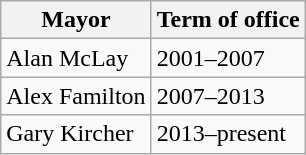<table class="wikitable">
<tr>
<th>Mayor</th>
<th>Term of office</th>
</tr>
<tr>
<td>Alan McLay</td>
<td>2001–2007</td>
</tr>
<tr>
<td>Alex Familton</td>
<td>2007–2013</td>
</tr>
<tr>
<td>Gary Kircher</td>
<td>2013–present</td>
</tr>
</table>
